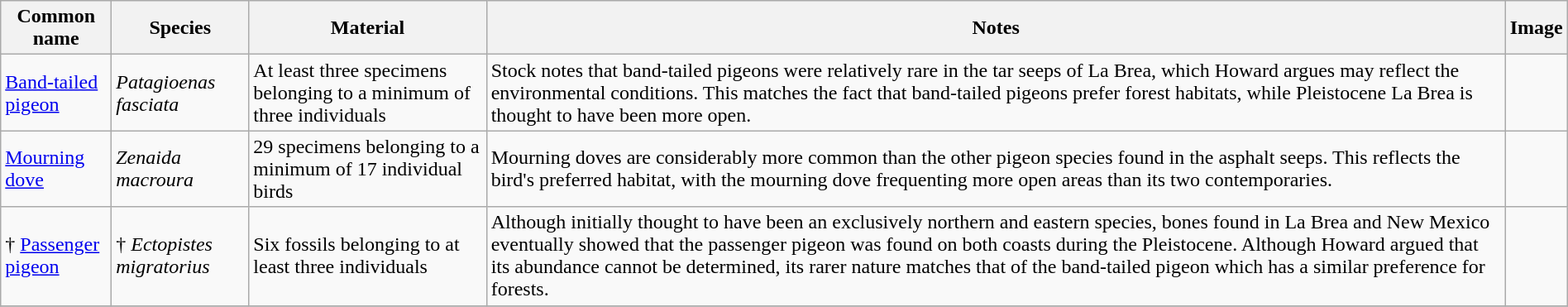<table class="wikitable" align="center" width="100%">
<tr>
<th>Common name</th>
<th>Species</th>
<th>Material</th>
<th>Notes</th>
<th>Image</th>
</tr>
<tr>
<td><a href='#'>Band-tailed pigeon</a></td>
<td><em>Patagioenas fasciata</em></td>
<td>At least three specimens belonging to a minimum of three individuals</td>
<td>Stock notes that band-tailed pigeons were relatively rare in the tar seeps of La Brea, which Howard argues may reflect the environmental conditions. This matches the fact that band-tailed pigeons prefer forest habitats, while Pleistocene La Brea is thought to have been more open.</td>
<td></td>
</tr>
<tr>
<td><a href='#'>Mourning dove</a></td>
<td><em>Zenaida macroura</em></td>
<td>29 specimens belonging to a minimum of 17 individual birds</td>
<td>Mourning doves are considerably more common than the other pigeon species found in the asphalt seeps. This reflects the bird's preferred habitat, with the mourning dove frequenting more open areas than its two contemporaries.</td>
<td></td>
</tr>
<tr>
<td>† <a href='#'>Passenger pigeon</a></td>
<td>† <em>Ectopistes migratorius</em></td>
<td>Six fossils belonging to at least three individuals</td>
<td>Although initially thought to have been an exclusively northern and eastern species, bones found in La Brea and New Mexico eventually showed that the passenger pigeon was found on both coasts during the Pleistocene. Although Howard argued that its abundance cannot be determined, its rarer nature matches that of the band-tailed pigeon which has a similar preference for forests.</td>
<td></td>
</tr>
<tr>
</tr>
</table>
